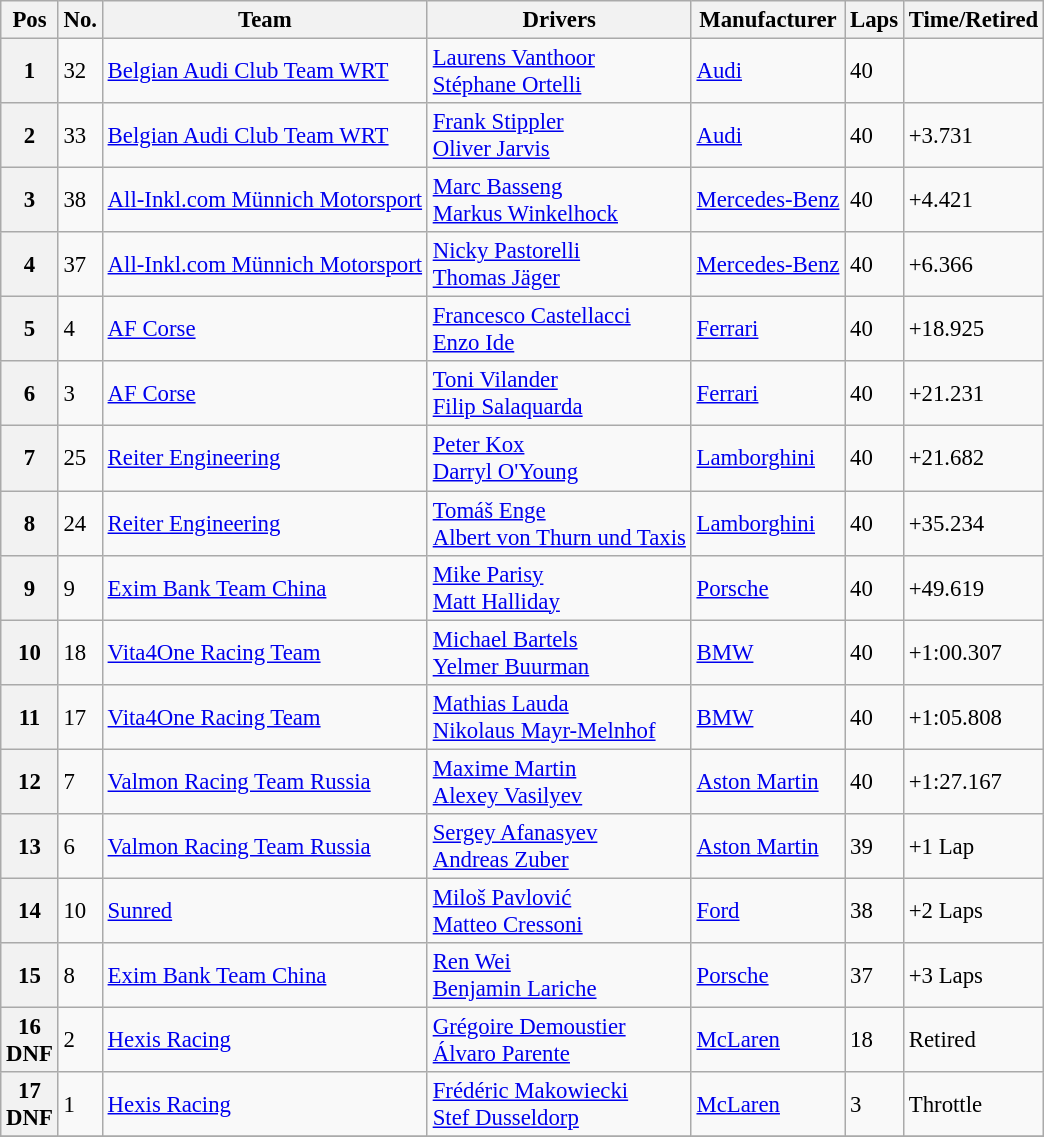<table class="wikitable" style="font-size: 95%;">
<tr>
<th>Pos</th>
<th>No.</th>
<th>Team</th>
<th>Drivers</th>
<th>Manufacturer</th>
<th>Laps</th>
<th>Time/Retired</th>
</tr>
<tr>
<th>1</th>
<td>32</td>
<td> <a href='#'>Belgian Audi Club Team WRT</a></td>
<td> <a href='#'>Laurens Vanthoor</a><br> <a href='#'>Stéphane Ortelli</a></td>
<td><a href='#'>Audi</a></td>
<td>40</td>
<td></td>
</tr>
<tr>
<th>2</th>
<td>33</td>
<td> <a href='#'>Belgian Audi Club Team WRT</a></td>
<td> <a href='#'>Frank Stippler</a><br> <a href='#'>Oliver Jarvis</a></td>
<td><a href='#'>Audi</a></td>
<td>40</td>
<td>+3.731</td>
</tr>
<tr>
<th>3</th>
<td>38</td>
<td> <a href='#'>All-Inkl.com Münnich Motorsport</a></td>
<td> <a href='#'>Marc Basseng</a><br> <a href='#'>Markus Winkelhock</a></td>
<td><a href='#'>Mercedes-Benz</a></td>
<td>40</td>
<td>+4.421</td>
</tr>
<tr>
<th>4</th>
<td>37</td>
<td> <a href='#'>All-Inkl.com Münnich Motorsport</a></td>
<td> <a href='#'>Nicky Pastorelli</a><br> <a href='#'>Thomas Jäger</a></td>
<td><a href='#'>Mercedes-Benz</a></td>
<td>40</td>
<td>+6.366</td>
</tr>
<tr>
<th>5</th>
<td>4</td>
<td> <a href='#'>AF Corse</a></td>
<td> <a href='#'>Francesco Castellacci</a><br> <a href='#'>Enzo Ide</a></td>
<td><a href='#'>Ferrari</a></td>
<td>40</td>
<td>+18.925</td>
</tr>
<tr>
<th>6</th>
<td>3</td>
<td> <a href='#'>AF Corse</a></td>
<td> <a href='#'>Toni Vilander</a><br> <a href='#'>Filip Salaquarda</a></td>
<td><a href='#'>Ferrari</a></td>
<td>40</td>
<td>+21.231</td>
</tr>
<tr>
<th>7</th>
<td>25</td>
<td> <a href='#'>Reiter Engineering</a></td>
<td> <a href='#'>Peter Kox</a><br> <a href='#'>Darryl O'Young</a></td>
<td><a href='#'>Lamborghini</a></td>
<td>40</td>
<td>+21.682</td>
</tr>
<tr>
<th>8</th>
<td>24</td>
<td> <a href='#'>Reiter Engineering</a></td>
<td> <a href='#'>Tomáš Enge</a><br> <a href='#'>Albert von Thurn und Taxis</a></td>
<td><a href='#'>Lamborghini</a></td>
<td>40</td>
<td>+35.234</td>
</tr>
<tr>
<th>9</th>
<td>9</td>
<td> <a href='#'>Exim Bank Team China</a></td>
<td> <a href='#'>Mike Parisy</a><br> <a href='#'>Matt Halliday</a></td>
<td><a href='#'>Porsche</a></td>
<td>40</td>
<td>+49.619</td>
</tr>
<tr>
<th>10</th>
<td>18</td>
<td> <a href='#'>Vita4One Racing Team</a></td>
<td> <a href='#'>Michael Bartels</a><br> <a href='#'>Yelmer Buurman</a></td>
<td><a href='#'>BMW</a></td>
<td>40</td>
<td>+1:00.307</td>
</tr>
<tr>
<th>11</th>
<td>17</td>
<td> <a href='#'>Vita4One Racing Team</a></td>
<td> <a href='#'>Mathias Lauda</a><br> <a href='#'>Nikolaus Mayr-Melnhof</a></td>
<td><a href='#'>BMW</a></td>
<td>40</td>
<td>+1:05.808</td>
</tr>
<tr>
<th>12</th>
<td>7</td>
<td> <a href='#'>Valmon Racing Team Russia</a></td>
<td> <a href='#'>Maxime Martin</a><br> <a href='#'>Alexey Vasilyev</a></td>
<td><a href='#'>Aston Martin</a></td>
<td>40</td>
<td>+1:27.167</td>
</tr>
<tr>
<th>13</th>
<td>6</td>
<td> <a href='#'>Valmon Racing Team Russia</a></td>
<td> <a href='#'>Sergey Afanasyev</a><br> <a href='#'>Andreas Zuber</a></td>
<td><a href='#'>Aston Martin</a></td>
<td>39</td>
<td>+1 Lap</td>
</tr>
<tr>
<th>14</th>
<td>10</td>
<td> <a href='#'>Sunred</a></td>
<td> <a href='#'>Miloš Pavlović</a><br> <a href='#'>Matteo Cressoni</a></td>
<td><a href='#'>Ford</a></td>
<td>38</td>
<td>+2 Laps</td>
</tr>
<tr>
<th>15</th>
<td>8</td>
<td> <a href='#'>Exim Bank Team China</a></td>
<td> <a href='#'>Ren Wei</a><br> <a href='#'>Benjamin Lariche</a></td>
<td><a href='#'>Porsche</a></td>
<td>37</td>
<td>+3 Laps</td>
</tr>
<tr>
<th>16<br>DNF</th>
<td>2</td>
<td> <a href='#'>Hexis Racing</a></td>
<td> <a href='#'>Grégoire Demoustier</a><br> <a href='#'>Álvaro Parente</a></td>
<td><a href='#'>McLaren</a></td>
<td>18</td>
<td>Retired</td>
</tr>
<tr>
<th>17<br>DNF</th>
<td>1</td>
<td> <a href='#'>Hexis Racing</a></td>
<td> <a href='#'>Frédéric Makowiecki</a><br> <a href='#'>Stef Dusseldorp</a></td>
<td><a href='#'>McLaren</a></td>
<td>3</td>
<td>Throttle</td>
</tr>
<tr>
</tr>
</table>
